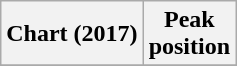<table class="wikitable">
<tr>
<th>Chart (2017)</th>
<th>Peak<br>position</th>
</tr>
<tr>
</tr>
</table>
